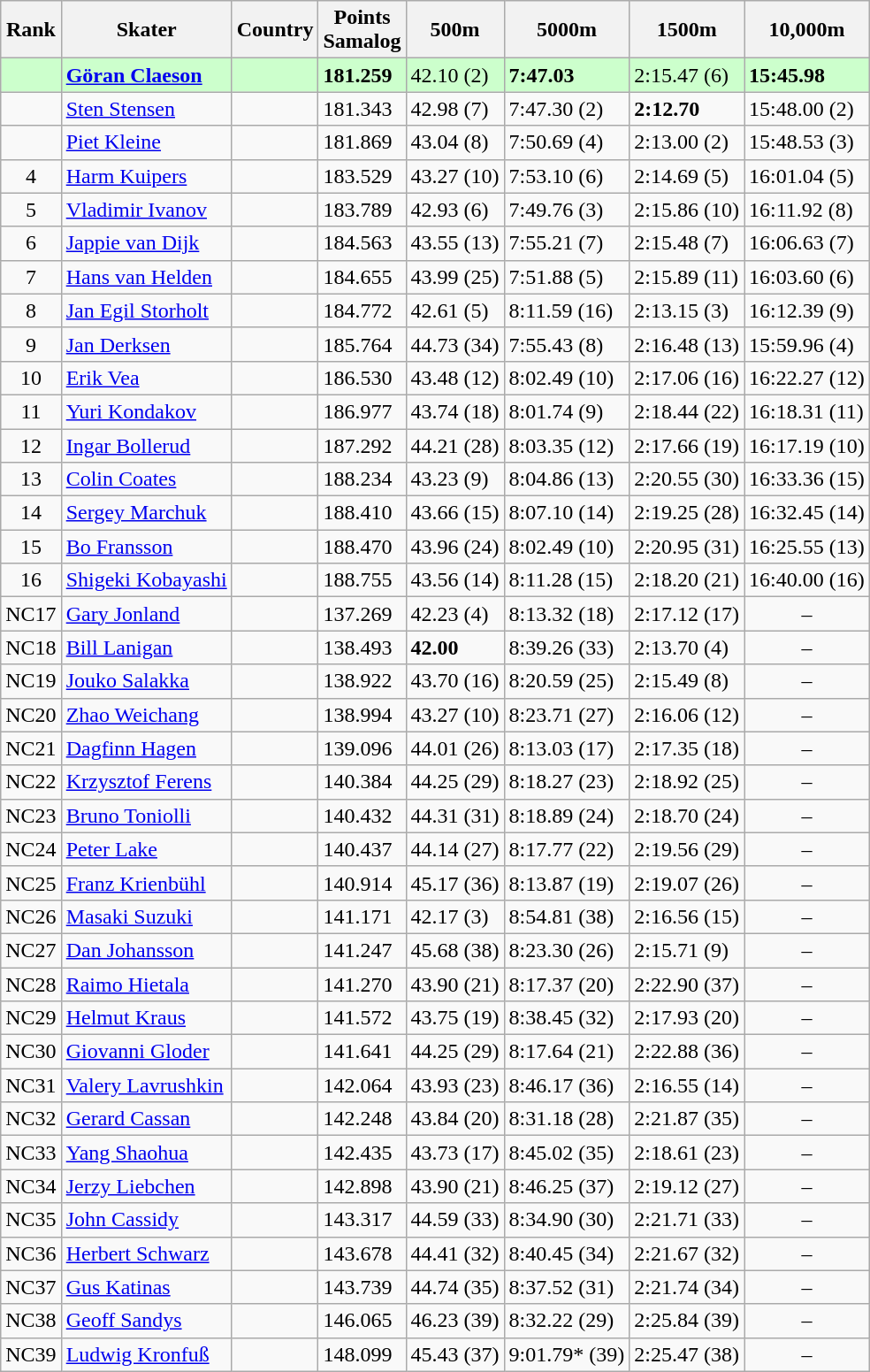<table class="wikitable sortable" style="text-align:left">
<tr>
<th>Rank</th>
<th>Skater</th>
<th>Country</th>
<th>Points <br> Samalog</th>
<th>500m</th>
<th>5000m</th>
<th>1500m</th>
<th>10,000m</th>
</tr>
<tr bgcolor=ccffcc>
<td style="text-align:center"></td>
<td><strong><a href='#'>Göran Claeson</a></strong></td>
<td></td>
<td><strong>181.259</strong></td>
<td>42.10 (2)</td>
<td><strong>7:47.03</strong> </td>
<td>2:15.47 (6)</td>
<td><strong>15:45.98</strong> </td>
</tr>
<tr>
<td style="text-align:center"></td>
<td><a href='#'>Sten Stensen</a></td>
<td></td>
<td>181.343</td>
<td>42.98 (7)</td>
<td>7:47.30 (2)</td>
<td><strong>2:12.70</strong> </td>
<td>15:48.00 (2)</td>
</tr>
<tr>
<td style="text-align:center"></td>
<td><a href='#'>Piet Kleine</a></td>
<td></td>
<td>181.869</td>
<td>43.04 (8)</td>
<td>7:50.69 (4)</td>
<td>2:13.00 (2)</td>
<td>15:48.53 (3)</td>
</tr>
<tr>
<td style="text-align:center">4</td>
<td><a href='#'>Harm Kuipers</a></td>
<td></td>
<td>183.529</td>
<td>43.27 (10)</td>
<td>7:53.10 (6)</td>
<td>2:14.69 (5)</td>
<td>16:01.04 (5)</td>
</tr>
<tr>
<td style="text-align:center">5</td>
<td><a href='#'>Vladimir Ivanov</a></td>
<td></td>
<td>183.789</td>
<td>42.93 (6)</td>
<td>7:49.76 (3)</td>
<td>2:15.86 (10)</td>
<td>16:11.92 (8)</td>
</tr>
<tr>
<td style="text-align:center">6</td>
<td><a href='#'>Jappie van Dijk</a></td>
<td></td>
<td>184.563</td>
<td>43.55 (13)</td>
<td>7:55.21 (7)</td>
<td>2:15.48 (7)</td>
<td>16:06.63 (7)</td>
</tr>
<tr>
<td style="text-align:center">7</td>
<td><a href='#'>Hans van Helden</a></td>
<td></td>
<td>184.655</td>
<td>43.99 (25)</td>
<td>7:51.88 (5)</td>
<td>2:15.89 (11)</td>
<td>16:03.60 (6)</td>
</tr>
<tr>
<td style="text-align:center">8</td>
<td><a href='#'>Jan Egil Storholt</a></td>
<td></td>
<td>184.772</td>
<td>42.61 (5)</td>
<td>8:11.59 (16)</td>
<td>2:13.15 (3)</td>
<td>16:12.39 (9)</td>
</tr>
<tr>
<td style="text-align:center">9</td>
<td><a href='#'>Jan Derksen</a></td>
<td></td>
<td>185.764</td>
<td>44.73 (34)</td>
<td>7:55.43 (8)</td>
<td>2:16.48 (13)</td>
<td>15:59.96 (4)</td>
</tr>
<tr>
<td style="text-align:center">10</td>
<td><a href='#'>Erik Vea</a></td>
<td></td>
<td>186.530</td>
<td>43.48 (12)</td>
<td>8:02.49 (10)</td>
<td>2:17.06 (16)</td>
<td>16:22.27 (12)</td>
</tr>
<tr>
<td style="text-align:center">11</td>
<td><a href='#'>Yuri Kondakov</a></td>
<td></td>
<td>186.977</td>
<td>43.74 (18)</td>
<td>8:01.74 (9)</td>
<td>2:18.44 (22)</td>
<td>16:18.31 (11)</td>
</tr>
<tr>
<td style="text-align:center">12</td>
<td><a href='#'>Ingar Bollerud</a></td>
<td></td>
<td>187.292</td>
<td>44.21 (28)</td>
<td>8:03.35 (12)</td>
<td>2:17.66 (19)</td>
<td>16:17.19 (10)</td>
</tr>
<tr>
<td style="text-align:center">13</td>
<td><a href='#'>Colin Coates</a></td>
<td></td>
<td>188.234</td>
<td>43.23 (9)</td>
<td>8:04.86 (13)</td>
<td>2:20.55 (30)</td>
<td>16:33.36 (15)</td>
</tr>
<tr>
<td style="text-align:center">14</td>
<td><a href='#'>Sergey Marchuk</a></td>
<td></td>
<td>188.410</td>
<td>43.66 (15)</td>
<td>8:07.10 (14)</td>
<td>2:19.25 (28)</td>
<td>16:32.45 (14)</td>
</tr>
<tr>
<td style="text-align:center">15</td>
<td><a href='#'>Bo Fransson</a></td>
<td></td>
<td>188.470</td>
<td>43.96 (24)</td>
<td>8:02.49 (10)</td>
<td>2:20.95 (31)</td>
<td>16:25.55 (13)</td>
</tr>
<tr>
<td style="text-align:center">16</td>
<td><a href='#'>Shigeki Kobayashi</a></td>
<td></td>
<td>188.755</td>
<td>43.56 (14)</td>
<td>8:11.28 (15)</td>
<td>2:18.20 (21)</td>
<td>16:40.00 (16)</td>
</tr>
<tr>
<td style="text-align:center">NC17</td>
<td><a href='#'>Gary Jonland</a></td>
<td></td>
<td>137.269</td>
<td>42.23 (4)</td>
<td>8:13.32 (18)</td>
<td>2:17.12 (17)</td>
<td style="text-align:center">–</td>
</tr>
<tr>
<td style="text-align:center">NC18</td>
<td><a href='#'>Bill Lanigan</a></td>
<td></td>
<td>138.493</td>
<td><strong>42.00</strong> </td>
<td>8:39.26 (33)</td>
<td>2:13.70 (4)</td>
<td style="text-align:center">–</td>
</tr>
<tr>
<td style="text-align:center">NC19</td>
<td><a href='#'>Jouko Salakka</a></td>
<td></td>
<td>138.922</td>
<td>43.70 (16)</td>
<td>8:20.59 (25)</td>
<td>2:15.49 (8)</td>
<td style="text-align:center">–</td>
</tr>
<tr>
<td style="text-align:center">NC20</td>
<td><a href='#'>Zhao Weichang</a></td>
<td></td>
<td>138.994</td>
<td>43.27 (10)</td>
<td>8:23.71 (27)</td>
<td>2:16.06 (12)</td>
<td style="text-align:center">–</td>
</tr>
<tr>
<td style="text-align:center">NC21</td>
<td><a href='#'>Dagfinn Hagen</a></td>
<td></td>
<td>139.096</td>
<td>44.01 (26)</td>
<td>8:13.03 (17)</td>
<td>2:17.35 (18)</td>
<td style="text-align:center">–</td>
</tr>
<tr>
<td style="text-align:center">NC22</td>
<td><a href='#'>Krzysztof Ferens</a></td>
<td></td>
<td>140.384</td>
<td>44.25 (29)</td>
<td>8:18.27 (23)</td>
<td>2:18.92 (25)</td>
<td style="text-align:center">–</td>
</tr>
<tr>
<td style="text-align:center">NC23</td>
<td><a href='#'>Bruno Toniolli</a></td>
<td></td>
<td>140.432</td>
<td>44.31 (31)</td>
<td>8:18.89 (24)</td>
<td>2:18.70 (24)</td>
<td style="text-align:center">–</td>
</tr>
<tr>
<td style="text-align:center">NC24</td>
<td><a href='#'>Peter Lake</a></td>
<td></td>
<td>140.437</td>
<td>44.14 (27)</td>
<td>8:17.77 (22)</td>
<td>2:19.56 (29)</td>
<td style="text-align:center">–</td>
</tr>
<tr>
<td style="text-align:center">NC25</td>
<td><a href='#'>Franz Krienbühl</a></td>
<td></td>
<td>140.914</td>
<td>45.17 (36)</td>
<td>8:13.87 (19)</td>
<td>2:19.07 (26)</td>
<td style="text-align:center">–</td>
</tr>
<tr>
<td style="text-align:center">NC26</td>
<td><a href='#'>Masaki Suzuki</a></td>
<td></td>
<td>141.171</td>
<td>42.17 (3)</td>
<td>8:54.81 (38)</td>
<td>2:16.56 (15)</td>
<td style="text-align:center">–</td>
</tr>
<tr>
<td style="text-align:center">NC27</td>
<td><a href='#'>Dan Johansson</a></td>
<td></td>
<td>141.247</td>
<td>45.68 (38)</td>
<td>8:23.30 (26)</td>
<td>2:15.71 (9)</td>
<td style="text-align:center">–</td>
</tr>
<tr>
<td style="text-align:center">NC28</td>
<td><a href='#'>Raimo Hietala</a></td>
<td></td>
<td>141.270</td>
<td>43.90 (21)</td>
<td>8:17.37 (20)</td>
<td>2:22.90 (37)</td>
<td style="text-align:center">–</td>
</tr>
<tr>
<td style="text-align:center">NC29</td>
<td><a href='#'>Helmut Kraus</a></td>
<td></td>
<td>141.572</td>
<td>43.75 (19)</td>
<td>8:38.45 (32)</td>
<td>2:17.93 (20)</td>
<td style="text-align:center">–</td>
</tr>
<tr>
<td style="text-align:center">NC30</td>
<td><a href='#'>Giovanni Gloder</a></td>
<td></td>
<td>141.641</td>
<td>44.25 (29)</td>
<td>8:17.64 (21)</td>
<td>2:22.88 (36)</td>
<td style="text-align:center">–</td>
</tr>
<tr>
<td style="text-align:center">NC31</td>
<td><a href='#'>Valery Lavrushkin</a></td>
<td></td>
<td>142.064</td>
<td>43.93 (23)</td>
<td>8:46.17 (36)</td>
<td>2:16.55 (14)</td>
<td style="text-align:center">–</td>
</tr>
<tr>
<td style="text-align:center">NC32</td>
<td><a href='#'>Gerard Cassan</a></td>
<td></td>
<td>142.248</td>
<td>43.84 (20)</td>
<td>8:31.18 (28)</td>
<td>2:21.87 (35)</td>
<td style="text-align:center">–</td>
</tr>
<tr>
<td style="text-align:center">NC33</td>
<td><a href='#'>Yang Shaohua</a></td>
<td></td>
<td>142.435</td>
<td>43.73 (17)</td>
<td>8:45.02 (35)</td>
<td>2:18.61 (23)</td>
<td style="text-align:center">–</td>
</tr>
<tr>
<td style="text-align:center">NC34</td>
<td><a href='#'>Jerzy Liebchen</a></td>
<td></td>
<td>142.898</td>
<td>43.90 (21)</td>
<td>8:46.25 (37)</td>
<td>2:19.12 (27)</td>
<td style="text-align:center">–</td>
</tr>
<tr>
<td style="text-align:center">NC35</td>
<td><a href='#'>John Cassidy</a></td>
<td></td>
<td>143.317</td>
<td>44.59 (33)</td>
<td>8:34.90 (30)</td>
<td>2:21.71 (33)</td>
<td style="text-align:center">–</td>
</tr>
<tr>
<td style="text-align:center">NC36</td>
<td><a href='#'>Herbert Schwarz</a></td>
<td></td>
<td>143.678</td>
<td>44.41 (32)</td>
<td>8:40.45 (34)</td>
<td>2:21.67 (32)</td>
<td style="text-align:center">–</td>
</tr>
<tr>
<td style="text-align:center">NC37</td>
<td><a href='#'>Gus Katinas</a></td>
<td></td>
<td>143.739</td>
<td>44.74 (35)</td>
<td>8:37.52 (31)</td>
<td>2:21.74 (34)</td>
<td style="text-align:center">–</td>
</tr>
<tr>
<td style="text-align:center">NC38</td>
<td><a href='#'>Geoff Sandys</a></td>
<td></td>
<td>146.065</td>
<td>46.23 (39)</td>
<td>8:32.22 (29)</td>
<td>2:25.84 (39)</td>
<td style="text-align:center">–</td>
</tr>
<tr>
<td style="text-align:center">NC39</td>
<td><a href='#'>Ludwig Kronfuß</a></td>
<td></td>
<td>148.099</td>
<td>45.43 (37)</td>
<td>9:01.79* (39)</td>
<td>2:25.47 (38)</td>
<td style="text-align:center">–</td>
</tr>
</table>
